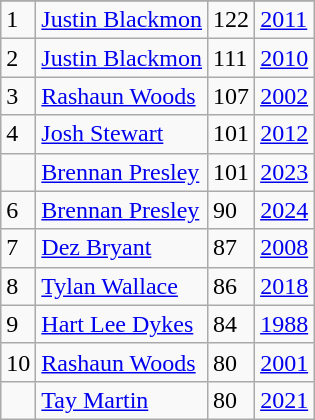<table class="wikitable">
<tr>
</tr>
<tr>
<td>1</td>
<td><a href='#'>Justin Blackmon</a></td>
<td>122</td>
<td><a href='#'>2011</a></td>
</tr>
<tr>
<td>2</td>
<td><a href='#'>Justin Blackmon</a></td>
<td>111</td>
<td><a href='#'>2010</a></td>
</tr>
<tr>
<td>3</td>
<td><a href='#'>Rashaun Woods</a></td>
<td>107</td>
<td><a href='#'>2002</a></td>
</tr>
<tr>
<td>4</td>
<td><a href='#'>Josh Stewart</a></td>
<td>101</td>
<td><a href='#'>2012</a></td>
</tr>
<tr>
<td></td>
<td><a href='#'>Brennan Presley</a></td>
<td>101</td>
<td><a href='#'>2023</a></td>
</tr>
<tr>
<td>6</td>
<td><a href='#'>Brennan Presley</a></td>
<td>90</td>
<td><a href='#'>2024</a></td>
</tr>
<tr>
<td>7</td>
<td><a href='#'>Dez Bryant</a></td>
<td>87</td>
<td><a href='#'>2008</a></td>
</tr>
<tr>
<td>8</td>
<td><a href='#'>Tylan Wallace</a></td>
<td>86</td>
<td><a href='#'>2018</a></td>
</tr>
<tr>
<td>9</td>
<td><a href='#'>Hart Lee Dykes</a></td>
<td>84</td>
<td><a href='#'>1988</a></td>
</tr>
<tr>
<td>10</td>
<td><a href='#'>Rashaun Woods</a></td>
<td>80</td>
<td><a href='#'>2001</a></td>
</tr>
<tr>
<td></td>
<td><a href='#'>Tay Martin</a></td>
<td>80</td>
<td><a href='#'>2021</a></td>
</tr>
</table>
